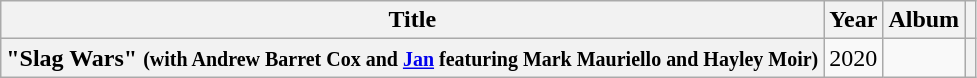<table class="wikitable plainrowheaders" style="text-align:center;">
<tr>
<th scope="col">Title</th>
<th scope="col">Year</th>
<th scope="col">Album</th>
<th class="unsortable"></th>
</tr>
<tr>
<th scope="row">"Slag Wars" <small>(with Andrew Barret Cox and <a href='#'>Jan</a> featuring Mark Mauriello and Hayley Moir)</small></th>
<td>2020</td>
<td></td>
<th></th>
</tr>
</table>
